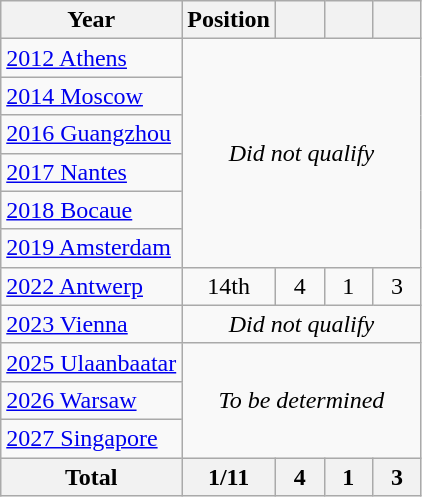<table class="wikitable" style="text-align: center;">
<tr>
<th>Year</th>
<th>Position</th>
<th width=25px></th>
<th width=25px></th>
<th width=25px></th>
</tr>
<tr>
<td style="text-align:left;"> <a href='#'>2012 Athens</a></td>
<td colspan=4 rowspan=6><em>Did not qualify</em></td>
</tr>
<tr>
<td style="text-align:left;"> <a href='#'>2014 Moscow</a></td>
</tr>
<tr>
<td style="text-align:left;"> <a href='#'>2016 Guangzhou</a></td>
</tr>
<tr>
<td style="text-align:left;"> <a href='#'>2017 Nantes</a></td>
</tr>
<tr>
<td style="text-align:left;"> <a href='#'>2018 Bocaue</a></td>
</tr>
<tr>
<td style="text-align:left;"> <a href='#'>2019 Amsterdam</a></td>
</tr>
<tr>
<td style="text-align:left;"> <a href='#'>2022 Antwerp</a></td>
<td>14th</td>
<td>4</td>
<td>1</td>
<td>3</td>
</tr>
<tr>
<td style="text-align:left;"> <a href='#'>2023 Vienna</a></td>
<td colspan=4><em>Did not qualify</em></td>
</tr>
<tr>
<td style="text-align:left;"> <a href='#'>2025 Ulaanbaatar</a></td>
<td colspan=4 rowspan=3><em>To be determined</em></td>
</tr>
<tr>
<td style="text-align:left;"> <a href='#'>2026 Warsaw</a></td>
</tr>
<tr>
<td style="text-align:left;"> <a href='#'>2027 Singapore</a></td>
</tr>
<tr>
<th>Total</th>
<th>1/11</th>
<th>4</th>
<th>1</th>
<th>3</th>
</tr>
</table>
